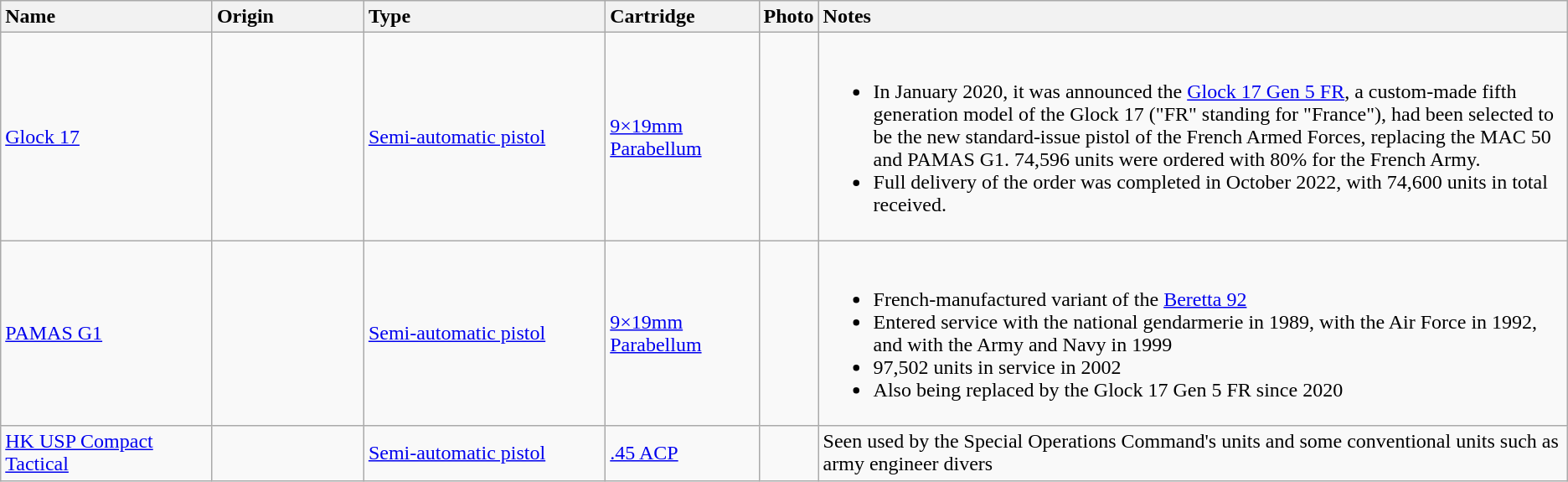<table class="wikitable">
<tr>
<th style="text-align: left; width:14%;">Name</th>
<th style="text-align: left; width:10%;">Origin</th>
<th style="text-align: left; width:16%;">Type</th>
<th style="text-align: left; width:10%;">Cartridge</th>
<th style="text-align: left; width:0;">Photo</th>
<th style="text-align: left; width:50%;">Notes</th>
</tr>
<tr>
<td><a href='#'>Glock 17</a></td>
<td></td>
<td><a href='#'>Semi-automatic pistol</a></td>
<td><a href='#'>9×19mm Parabellum</a></td>
<td> </td>
<td><br><ul><li>In January 2020, it was announced the <a href='#'>Glock 17 Gen 5 FR</a>, a custom-made fifth generation model of the Glock 17 ("FR" standing for "France"), had been selected to be the new standard-issue pistol of the French Armed Forces, replacing the MAC 50 and PAMAS G1. 74,596 units were ordered with 80% for the French Army.</li><li>Full delivery of the order was completed in October 2022, with 74,600 units in total received.</li></ul></td>
</tr>
<tr>
<td><a href='#'>PAMAS G1</a></td>
<td></td>
<td><a href='#'>Semi-automatic pistol</a></td>
<td><a href='#'>9×19mm Parabellum</a></td>
<td> </td>
<td><br><ul><li>French-manufactured variant of the <a href='#'>Beretta 92</a></li><li>Entered service with the national gendarmerie in 1989, with the Air Force in 1992, and with the Army and Navy in 1999</li><li>97,502 units in service in 2002</li><li>Also being replaced by the Glock 17 Gen 5 FR since 2020</li></ul></td>
</tr>
<tr>
<td><a href='#'>HK USP Compact Tactical</a></td>
<td></td>
<td><a href='#'>Semi-automatic pistol</a></td>
<td><a href='#'>.45 ACP</a></td>
<td> </td>
<td>Seen used by the Special Operations Command's units and some conventional units such as army engineer divers</td>
</tr>
</table>
